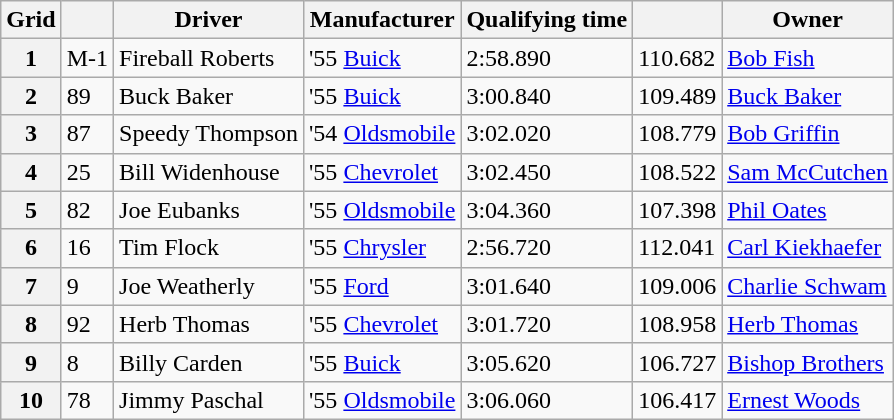<table class="wikitable">
<tr>
<th>Grid</th>
<th></th>
<th>Driver</th>
<th>Manufacturer</th>
<th>Qualifying time</th>
<th></th>
<th>Owner</th>
</tr>
<tr>
<th>1</th>
<td>M-1</td>
<td>Fireball Roberts</td>
<td>'55 <a href='#'>Buick</a></td>
<td>2:58.890</td>
<td>110.682</td>
<td><a href='#'>Bob Fish</a></td>
</tr>
<tr>
<th>2</th>
<td>89</td>
<td>Buck Baker</td>
<td>'55 <a href='#'>Buick</a></td>
<td>3:00.840</td>
<td>109.489</td>
<td><a href='#'>Buck Baker</a></td>
</tr>
<tr>
<th>3</th>
<td>87</td>
<td>Speedy Thompson</td>
<td>'54 <a href='#'>Oldsmobile</a></td>
<td>3:02.020</td>
<td>108.779</td>
<td><a href='#'>Bob Griffin</a></td>
</tr>
<tr>
<th>4</th>
<td>25</td>
<td>Bill Widenhouse</td>
<td>'55 <a href='#'>Chevrolet</a></td>
<td>3:02.450</td>
<td>108.522</td>
<td><a href='#'>Sam McCutchen</a></td>
</tr>
<tr>
<th>5</th>
<td>82</td>
<td>Joe Eubanks</td>
<td>'55 <a href='#'>Oldsmobile</a></td>
<td>3:04.360</td>
<td>107.398</td>
<td><a href='#'>Phil Oates</a></td>
</tr>
<tr>
<th>6</th>
<td>16</td>
<td>Tim Flock</td>
<td>'55 <a href='#'>Chrysler</a></td>
<td>2:56.720</td>
<td>112.041</td>
<td><a href='#'>Carl Kiekhaefer</a></td>
</tr>
<tr>
<th>7</th>
<td>9</td>
<td>Joe Weatherly</td>
<td>'55 <a href='#'>Ford</a></td>
<td>3:01.640</td>
<td>109.006</td>
<td><a href='#'>Charlie Schwam</a></td>
</tr>
<tr>
<th>8</th>
<td>92</td>
<td>Herb Thomas</td>
<td>'55 <a href='#'>Chevrolet</a></td>
<td>3:01.720</td>
<td>108.958</td>
<td><a href='#'>Herb Thomas</a></td>
</tr>
<tr>
<th>9</th>
<td>8</td>
<td>Billy Carden</td>
<td>'55 <a href='#'>Buick</a></td>
<td>3:05.620</td>
<td>106.727</td>
<td><a href='#'>Bishop Brothers</a></td>
</tr>
<tr>
<th>10</th>
<td>78</td>
<td>Jimmy Paschal</td>
<td>'55 <a href='#'>Oldsmobile</a></td>
<td>3:06.060</td>
<td>106.417</td>
<td><a href='#'>Ernest Woods</a></td>
</tr>
</table>
